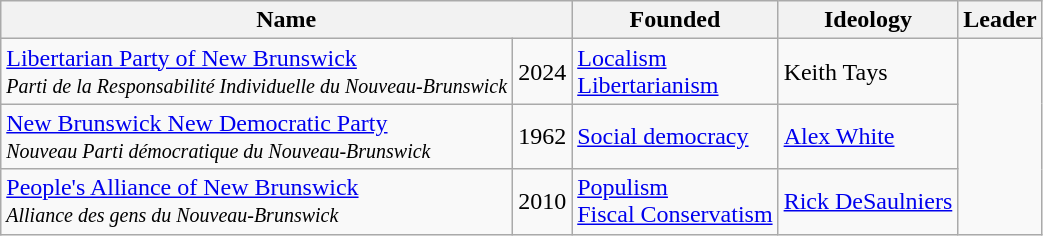<table class="wikitable">
<tr>
<th colspan=2>Name</th>
<th>Founded</th>
<th>Ideology</th>
<th>Leader</th>
</tr>
<tr>
<td><a href='#'>Libertarian Party of New Brunswick</a><br><small><em>Parti de la Responsabilité Individuelle du Nouveau-Brunswick</em></small></td>
<td>2024</td>
<td><a href='#'>Localism</a><br><a href='#'>Libertarianism</a></td>
<td>Keith Tays</td>
</tr>
<tr>
<td><a href='#'>New Brunswick New Democratic Party</a><br><small><em>Nouveau Parti démocratique du Nouveau-Brunswick</em></small></td>
<td>1962</td>
<td><a href='#'>Social democracy</a></td>
<td><a href='#'>Alex White</a></td>
</tr>
<tr>
<td><a href='#'>People's Alliance of New Brunswick</a><br><small><em>Alliance des gens du Nouveau-Brunswick</em></small></td>
<td>2010</td>
<td><a href='#'>Populism</a><br><a href='#'>Fiscal Conservatism</a></td>
<td><a href='#'>Rick DeSaulniers</a></td>
</tr>
</table>
